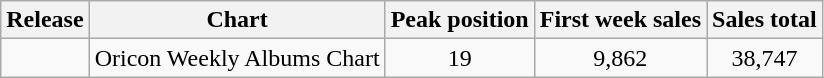<table class="wikitable">
<tr>
<th>Release</th>
<th>Chart</th>
<th>Peak position</th>
<th>First week sales</th>
<th>Sales total</th>
</tr>
<tr>
<td></td>
<td>Oricon Weekly Albums Chart</td>
<td align="center">19</td>
<td align="center">9,862</td>
<td align="center">38,747</td>
</tr>
</table>
